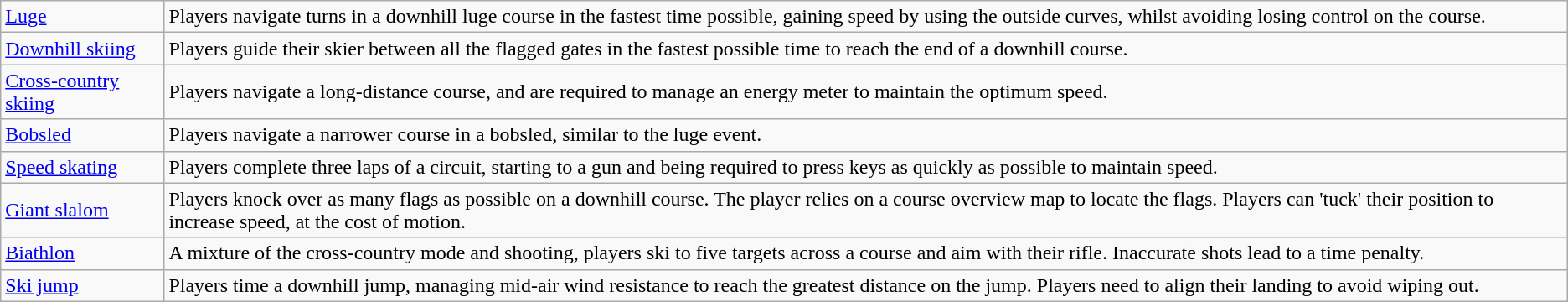<table class="wikitable">
<tr>
<td><a href='#'>Luge</a></td>
<td>Players navigate turns in a downhill luge course in the fastest time possible, gaining speed by using the outside curves, whilst avoiding losing control on the course.</td>
</tr>
<tr>
<td><a href='#'>Downhill skiing</a></td>
<td>Players guide their skier between all the flagged gates in the fastest possible time   to reach the end of a downhill course.</td>
</tr>
<tr>
<td><a href='#'>Cross-country skiing</a></td>
<td>Players navigate a long-distance course, and are required to manage an energy meter to maintain the optimum speed.</td>
</tr>
<tr>
<td><a href='#'>Bobsled</a></td>
<td>Players navigate a narrower course in a bobsled, similar to the luge event.</td>
</tr>
<tr>
<td><a href='#'>Speed skating</a></td>
<td>Players complete three laps of a circuit, starting to a gun and being required to press keys as quickly as possible to maintain speed.</td>
</tr>
<tr>
<td><a href='#'>Giant slalom</a></td>
<td>Players knock over as many flags as possible on a downhill course. The player relies on a course overview map to locate the flags. Players can 'tuck' their position to increase speed, at the cost of motion.</td>
</tr>
<tr>
<td><a href='#'>Biathlon</a></td>
<td>A mixture of the cross-country mode and shooting, players ski to five targets across a course and aim with their rifle. Inaccurate shots lead to a time penalty.</td>
</tr>
<tr>
<td><a href='#'>Ski jump</a></td>
<td>Players time a downhill jump, managing mid-air wind resistance to reach the greatest distance on the jump. Players need to align their landing to avoid wiping out.</td>
</tr>
</table>
